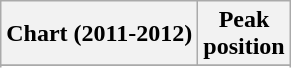<table class="wikitable sortable plainrowheaders">
<tr>
<th>Chart (2011-2012)</th>
<th>Peak<br>position</th>
</tr>
<tr>
</tr>
<tr>
</tr>
<tr>
</tr>
</table>
